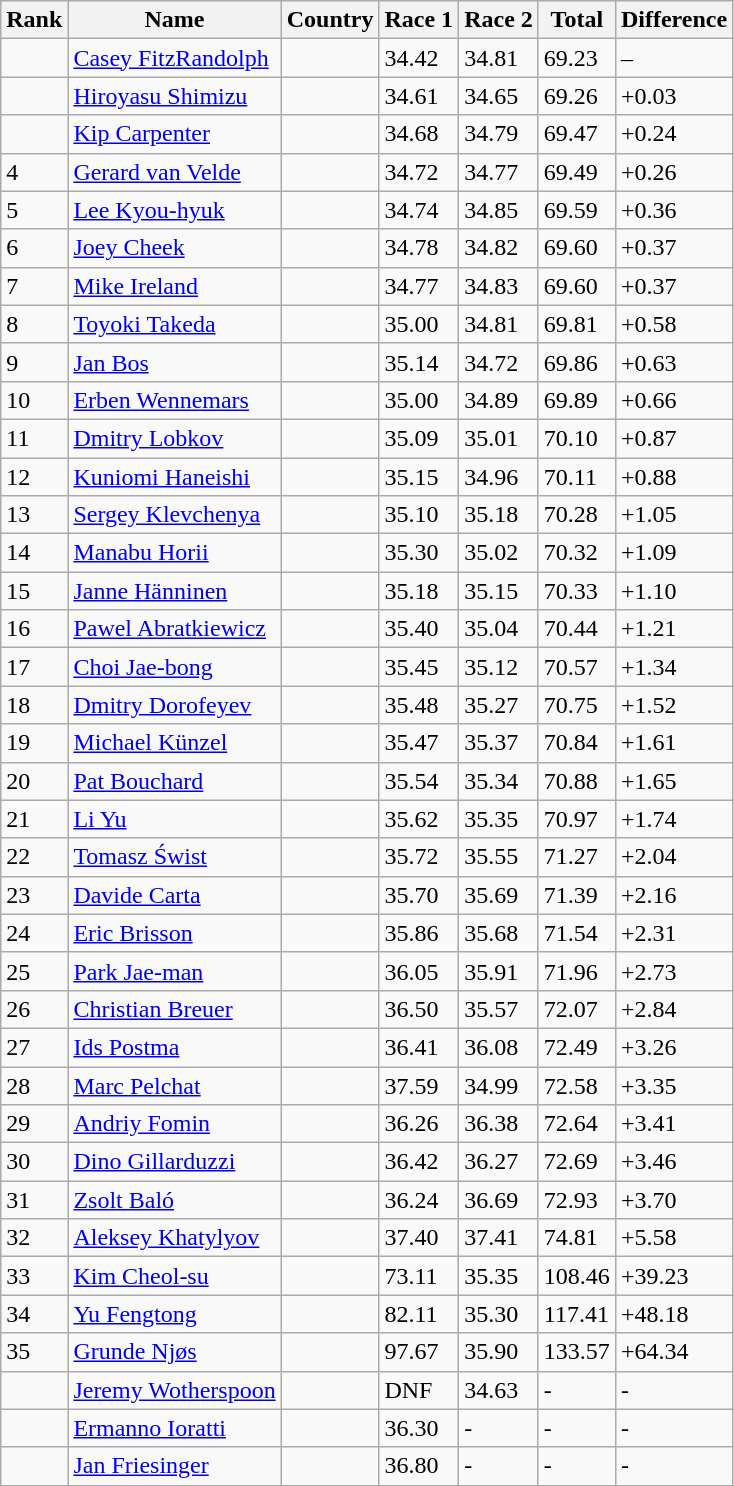<table class="wikitable sortable">
<tr>
<th>Rank</th>
<th>Name</th>
<th>Country</th>
<th>Race 1</th>
<th>Race 2</th>
<th>Total</th>
<th>Difference</th>
</tr>
<tr>
<td></td>
<td align="left"><a href='#'>Casey FitzRandolph</a></td>
<td align="left"></td>
<td>34.42 </td>
<td>34.81</td>
<td>69.23</td>
<td>–</td>
</tr>
<tr>
<td></td>
<td align="left"><a href='#'>Hiroyasu Shimizu</a></td>
<td align="left"></td>
<td>34.61</td>
<td>34.65</td>
<td>69.26</td>
<td>+0.03</td>
</tr>
<tr>
<td></td>
<td align="left"><a href='#'>Kip Carpenter</a></td>
<td align="left"></td>
<td>34.68</td>
<td>34.79</td>
<td>69.47</td>
<td>+0.24</td>
</tr>
<tr>
<td>4</td>
<td align="left"><a href='#'>Gerard van Velde</a></td>
<td align="left"></td>
<td>34.72</td>
<td>34.77</td>
<td>69.49</td>
<td>+0.26</td>
</tr>
<tr>
<td>5</td>
<td align="left"><a href='#'>Lee Kyou-hyuk</a></td>
<td align="left"></td>
<td>34.74</td>
<td>34.85</td>
<td>69.59</td>
<td>+0.36</td>
</tr>
<tr>
<td>6</td>
<td align="left"><a href='#'>Joey Cheek</a></td>
<td align="left"></td>
<td>34.78</td>
<td>34.82</td>
<td>69.60</td>
<td>+0.37</td>
</tr>
<tr>
<td>7</td>
<td align="left"><a href='#'>Mike Ireland</a></td>
<td align="left"></td>
<td>34.77</td>
<td>34.83</td>
<td>69.60</td>
<td>+0.37</td>
</tr>
<tr>
<td>8</td>
<td align="left"><a href='#'>Toyoki Takeda</a></td>
<td align="left"></td>
<td>35.00</td>
<td>34.81</td>
<td>69.81</td>
<td>+0.58</td>
</tr>
<tr>
<td>9</td>
<td align="left"><a href='#'>Jan Bos</a></td>
<td align="left"></td>
<td>35.14</td>
<td>34.72</td>
<td>69.86</td>
<td>+0.63</td>
</tr>
<tr>
<td>10</td>
<td align="left"><a href='#'>Erben Wennemars</a></td>
<td align="left"></td>
<td>35.00</td>
<td>34.89</td>
<td>69.89</td>
<td>+0.66</td>
</tr>
<tr>
<td>11</td>
<td align="left"><a href='#'>Dmitry Lobkov</a></td>
<td align="left"></td>
<td>35.09</td>
<td>35.01</td>
<td>70.10</td>
<td>+0.87</td>
</tr>
<tr>
<td>12</td>
<td align="left"><a href='#'>Kuniomi Haneishi</a></td>
<td align="left"></td>
<td>35.15</td>
<td>34.96</td>
<td>70.11</td>
<td>+0.88</td>
</tr>
<tr>
<td>13</td>
<td align="left"><a href='#'>Sergey Klevchenya</a></td>
<td align="left"></td>
<td>35.10</td>
<td>35.18</td>
<td>70.28</td>
<td>+1.05</td>
</tr>
<tr>
<td>14</td>
<td align="left"><a href='#'>Manabu Horii</a></td>
<td align="left"></td>
<td>35.30</td>
<td>35.02</td>
<td>70.32</td>
<td>+1.09</td>
</tr>
<tr>
<td>15</td>
<td align="left"><a href='#'>Janne Hänninen</a></td>
<td align="left"></td>
<td>35.18</td>
<td>35.15</td>
<td>70.33</td>
<td>+1.10</td>
</tr>
<tr>
<td>16</td>
<td align="left"><a href='#'>Pawel Abratkiewicz</a></td>
<td align="left"></td>
<td>35.40</td>
<td>35.04</td>
<td>70.44</td>
<td>+1.21</td>
</tr>
<tr>
<td>17</td>
<td align="left"><a href='#'>Choi Jae-bong</a></td>
<td align="left"></td>
<td>35.45</td>
<td>35.12</td>
<td>70.57</td>
<td>+1.34</td>
</tr>
<tr>
<td>18</td>
<td align="left"><a href='#'>Dmitry Dorofeyev</a></td>
<td align="left"></td>
<td>35.48</td>
<td>35.27</td>
<td>70.75</td>
<td>+1.52</td>
</tr>
<tr>
<td>19</td>
<td align="left"><a href='#'>Michael Künzel</a></td>
<td align="left"></td>
<td>35.47</td>
<td>35.37</td>
<td>70.84</td>
<td>+1.61</td>
</tr>
<tr>
<td>20</td>
<td align="left"><a href='#'>Pat Bouchard</a></td>
<td align="left"></td>
<td>35.54</td>
<td>35.34</td>
<td>70.88</td>
<td>+1.65</td>
</tr>
<tr>
<td>21</td>
<td align="left"><a href='#'>Li Yu</a></td>
<td align="left"></td>
<td>35.62</td>
<td>35.35</td>
<td>70.97</td>
<td>+1.74</td>
</tr>
<tr>
<td>22</td>
<td align="left"><a href='#'>Tomasz Świst</a></td>
<td align="left"></td>
<td>35.72</td>
<td>35.55</td>
<td>71.27</td>
<td>+2.04</td>
</tr>
<tr>
<td>23</td>
<td align="left"><a href='#'>Davide Carta</a></td>
<td align="left"></td>
<td>35.70</td>
<td>35.69</td>
<td>71.39</td>
<td>+2.16</td>
</tr>
<tr>
<td>24</td>
<td align="left"><a href='#'>Eric Brisson</a></td>
<td align="left"></td>
<td>35.86</td>
<td>35.68</td>
<td>71.54</td>
<td>+2.31</td>
</tr>
<tr>
<td>25</td>
<td align="left"><a href='#'>Park Jae-man</a></td>
<td align="left"></td>
<td>36.05</td>
<td>35.91</td>
<td>71.96</td>
<td>+2.73</td>
</tr>
<tr>
<td>26</td>
<td align="left"><a href='#'>Christian Breuer</a></td>
<td align="left"></td>
<td>36.50</td>
<td>35.57</td>
<td>72.07</td>
<td>+2.84</td>
</tr>
<tr>
<td>27</td>
<td align="left"><a href='#'>Ids Postma</a></td>
<td align="left"></td>
<td>36.41</td>
<td>36.08</td>
<td>72.49</td>
<td>+3.26</td>
</tr>
<tr>
<td>28</td>
<td align="left"><a href='#'>Marc Pelchat</a></td>
<td align="left"></td>
<td>37.59</td>
<td>34.99</td>
<td>72.58</td>
<td>+3.35</td>
</tr>
<tr>
<td>29</td>
<td align="left"><a href='#'>Andriy Fomin</a></td>
<td align="left"></td>
<td>36.26</td>
<td>36.38</td>
<td>72.64</td>
<td>+3.41</td>
</tr>
<tr>
<td>30</td>
<td align="left"><a href='#'>Dino Gillarduzzi</a></td>
<td align="left"></td>
<td>36.42</td>
<td>36.27</td>
<td>72.69</td>
<td>+3.46</td>
</tr>
<tr>
<td>31</td>
<td align="left"><a href='#'>Zsolt Baló</a></td>
<td align="left"></td>
<td>36.24</td>
<td>36.69</td>
<td>72.93</td>
<td>+3.70</td>
</tr>
<tr>
<td>32</td>
<td align="left"><a href='#'>Aleksey Khatylyov</a></td>
<td align="left"></td>
<td>37.40</td>
<td>37.41</td>
<td>74.81</td>
<td>+5.58</td>
</tr>
<tr>
<td>33</td>
<td align="left"><a href='#'>Kim Cheol-su</a></td>
<td align="left"></td>
<td>73.11</td>
<td>35.35</td>
<td>108.46</td>
<td>+39.23</td>
</tr>
<tr>
<td>34</td>
<td align="left"><a href='#'>Yu Fengtong</a></td>
<td align="left"></td>
<td>82.11</td>
<td>35.30</td>
<td>117.41</td>
<td>+48.18</td>
</tr>
<tr>
<td>35</td>
<td align="left"><a href='#'>Grunde Njøs</a></td>
<td align="left"></td>
<td>97.67</td>
<td>35.90</td>
<td>133.57</td>
<td>+64.34</td>
</tr>
<tr>
<td></td>
<td align="left"><a href='#'>Jeremy Wotherspoon</a></td>
<td align="left"></td>
<td>DNF</td>
<td>34.63</td>
<td>-</td>
<td>-</td>
</tr>
<tr>
<td></td>
<td align="left"><a href='#'>Ermanno Ioratti</a></td>
<td align="left"></td>
<td>36.30</td>
<td>-</td>
<td>-</td>
<td>-</td>
</tr>
<tr>
<td></td>
<td align="left"><a href='#'>Jan Friesinger</a></td>
<td align="left"></td>
<td>36.80</td>
<td>-</td>
<td>-</td>
<td>-</td>
</tr>
</table>
